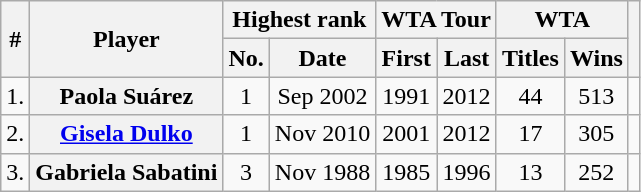<table class="wikitable plainrowheaders" style=text-align:center>
<tr>
<th rowspan="2">#</th>
<th rowspan="2">Player</th>
<th colspan="2">Highest rank</th>
<th colspan="2">WTA Tour</th>
<th colspan="2">WTA</th>
<th rowspan="2"></th>
</tr>
<tr>
<th>No.</th>
<th>Date</th>
<th>First</th>
<th>Last</th>
<th>Titles</th>
<th>Wins</th>
</tr>
<tr>
<td>1.</td>
<th scope="row" align="left">Paola Suárez</th>
<td>1</td>
<td>Sep 2002</td>
<td>1991</td>
<td>2012</td>
<td>44</td>
<td>513</td>
<td></td>
</tr>
<tr>
<td>2.</td>
<th scope="row" align="left"><a href='#'>Gisela Dulko</a></th>
<td>1</td>
<td>Nov 2010</td>
<td>2001</td>
<td>2012</td>
<td>17</td>
<td>305</td>
<td></td>
</tr>
<tr>
<td>3.</td>
<th scope="row" align="left">Gabriela Sabatini</th>
<td>3</td>
<td>Nov 1988</td>
<td>1985</td>
<td>1996</td>
<td>13</td>
<td>252</td>
<td></td>
</tr>
</table>
